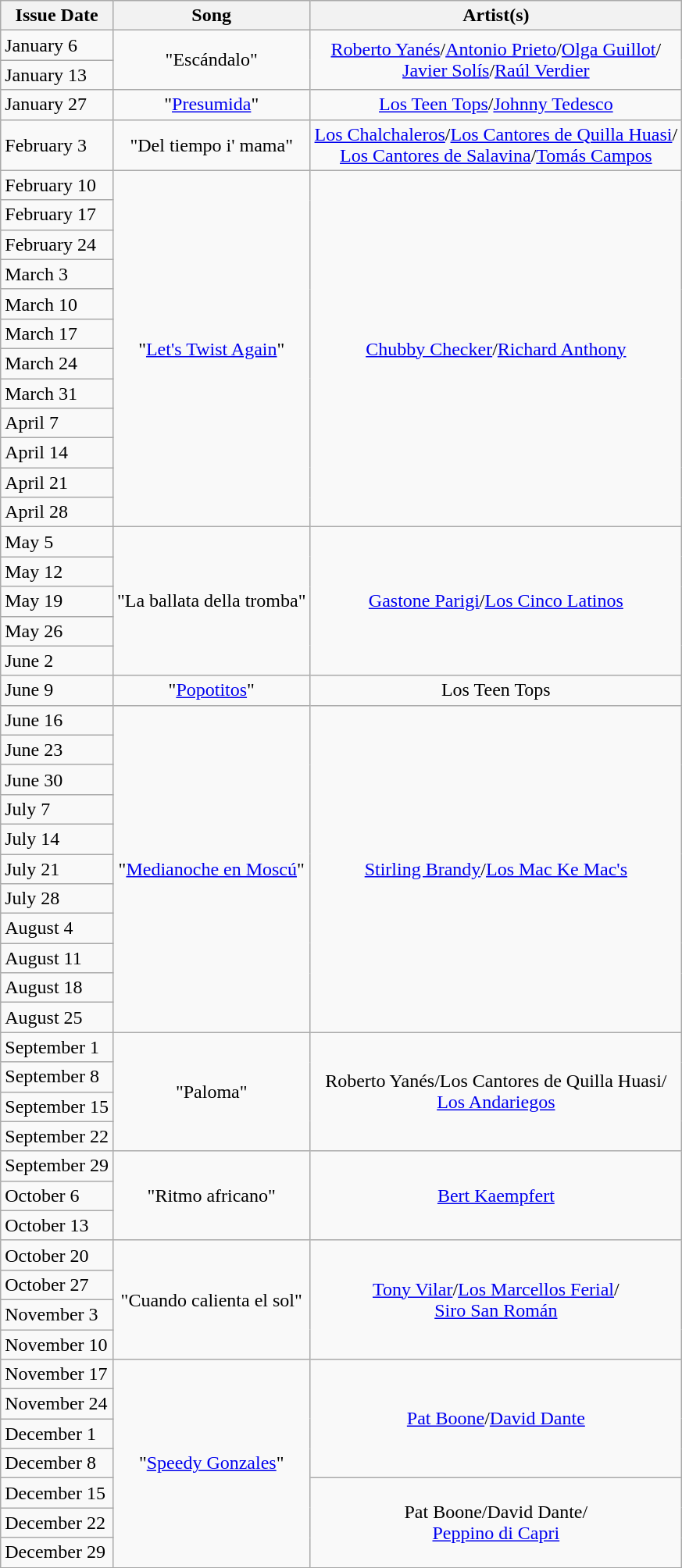<table class="wikitable">
<tr>
<th>Issue Date</th>
<th>Song</th>
<th>Artist(s)</th>
</tr>
<tr>
<td>January 6</td>
<td align="center" rowspan="2">"Escándalo"</td>
<td align="center" rowspan="2"><a href='#'>Roberto Yanés</a>/<a href='#'>Antonio Prieto</a>/<a href='#'>Olga Guillot</a>/<br><a href='#'>Javier Solís</a>/<a href='#'>Raúl Verdier</a></td>
</tr>
<tr>
<td>January 13</td>
</tr>
<tr>
<td>January 27</td>
<td align="center">"<a href='#'>Presumida</a>"</td>
<td align="center"><a href='#'>Los Teen Tops</a>/<a href='#'>Johnny Tedesco</a></td>
</tr>
<tr>
<td>February 3</td>
<td align="center">"Del tiempo i' mama"</td>
<td align="center"><a href='#'>Los Chalchaleros</a>/<a href='#'>Los Cantores de Quilla Huasi</a>/<br><a href='#'>Los Cantores de Salavina</a>/<a href='#'>Tomás Campos</a></td>
</tr>
<tr>
<td>February 10</td>
<td align="center" rowspan="12">"<a href='#'>Let's Twist Again</a>"</td>
<td align="center" rowspan="12"><a href='#'>Chubby Checker</a>/<a href='#'>Richard Anthony</a></td>
</tr>
<tr>
<td>February 17</td>
</tr>
<tr>
<td>February 24</td>
</tr>
<tr>
<td>March 3</td>
</tr>
<tr>
<td>March 10</td>
</tr>
<tr>
<td>March 17</td>
</tr>
<tr>
<td>March 24</td>
</tr>
<tr>
<td>March 31</td>
</tr>
<tr>
<td>April 7</td>
</tr>
<tr>
<td>April 14</td>
</tr>
<tr>
<td>April 21</td>
</tr>
<tr>
<td>April 28</td>
</tr>
<tr>
<td>May 5</td>
<td align="center" rowspan="5">"La ballata della tromba"</td>
<td align="center" rowspan="5"><a href='#'>Gastone Parigi</a>/<a href='#'>Los Cinco Latinos</a></td>
</tr>
<tr>
<td>May 12</td>
</tr>
<tr>
<td>May 19</td>
</tr>
<tr>
<td>May 26</td>
</tr>
<tr>
<td>June 2</td>
</tr>
<tr>
<td>June 9</td>
<td align="center">"<a href='#'>Popotitos</a>"</td>
<td align="center">Los Teen Tops</td>
</tr>
<tr>
<td>June 16</td>
<td align="center" rowspan="11">"<a href='#'>Medianoche en Moscú</a>"</td>
<td align="center" rowspan="11"><a href='#'>Stirling Brandy</a>/<a href='#'>Los Mac Ke Mac's</a></td>
</tr>
<tr>
<td>June 23</td>
</tr>
<tr>
<td>June 30</td>
</tr>
<tr>
<td>July 7</td>
</tr>
<tr>
<td>July 14</td>
</tr>
<tr>
<td>July 21</td>
</tr>
<tr>
<td>July 28</td>
</tr>
<tr>
<td>August 4</td>
</tr>
<tr>
<td>August 11</td>
</tr>
<tr>
<td>August 18</td>
</tr>
<tr>
<td>August 25</td>
</tr>
<tr>
<td>September 1</td>
<td align="center" rowspan="4">"Paloma"</td>
<td align="center" rowspan="4">Roberto Yanés/Los Cantores de Quilla Huasi/<br><a href='#'>Los Andariegos</a></td>
</tr>
<tr>
<td>September 8</td>
</tr>
<tr>
<td>September 15</td>
</tr>
<tr>
<td>September 22</td>
</tr>
<tr>
<td>September 29</td>
<td align="center" rowspan="3">"Ritmo africano"</td>
<td align="center" rowspan="3"><a href='#'>Bert Kaempfert</a></td>
</tr>
<tr>
<td>October 6</td>
</tr>
<tr>
<td>October 13</td>
</tr>
<tr>
<td>October 20</td>
<td align="center" rowspan="4">"Cuando calienta el sol"</td>
<td align="center" rowspan="4"><a href='#'>Tony Vilar</a>/<a href='#'>Los Marcellos Ferial</a>/<br><a href='#'>Siro San Román</a></td>
</tr>
<tr>
<td>October 27</td>
</tr>
<tr>
<td>November 3</td>
</tr>
<tr>
<td>November 10</td>
</tr>
<tr>
<td>November 17</td>
<td align="center" rowspan="7">"<a href='#'>Speedy Gonzales</a>"</td>
<td align="center" rowspan="4"><a href='#'>Pat Boone</a>/<a href='#'>David Dante</a></td>
</tr>
<tr>
<td>November 24</td>
</tr>
<tr>
<td>December 1</td>
</tr>
<tr>
<td>December 8</td>
</tr>
<tr>
<td>December 15</td>
<td align="center" rowspan="3">Pat Boone/David Dante/<br><a href='#'>Peppino di Capri</a></td>
</tr>
<tr>
<td>December 22</td>
</tr>
<tr>
<td>December 29</td>
</tr>
<tr>
</tr>
</table>
